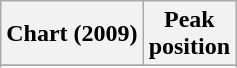<table class="wikitable sortable plainrowheaders" style="text-align:center">
<tr>
<th>Chart (2009)</th>
<th>Peak<br>position</th>
</tr>
<tr>
</tr>
<tr>
</tr>
<tr>
</tr>
</table>
